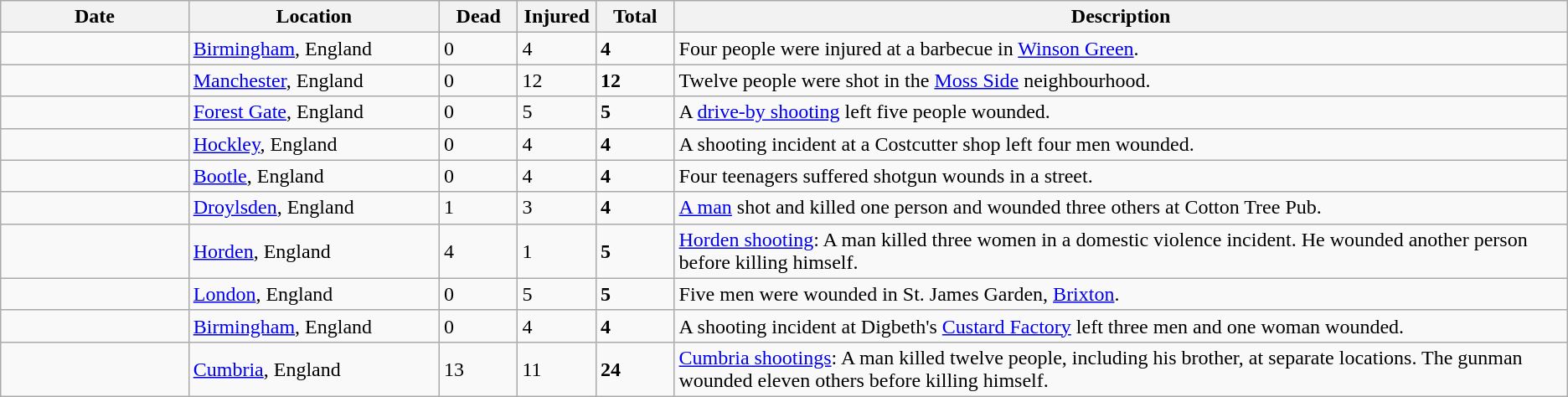<table class="wikitable sortable mw-datatable">
<tr>
<th width=12%>Date</th>
<th width=16%>Location</th>
<th width=5%>Dead</th>
<th width=5%>Injured</th>
<th width=5%>Total</th>
<th width=60%>Description</th>
</tr>
<tr>
<td></td>
<td><a href='#'>Birmingham</a>, England</td>
<td>0</td>
<td>4</td>
<td><strong>4</strong></td>
<td>Four people were injured at a barbecue in <a href='#'>Winson Green</a>.</td>
</tr>
<tr>
<td></td>
<td><a href='#'>Manchester</a>, England</td>
<td>0</td>
<td>12</td>
<td><strong>12</strong></td>
<td>Twelve people were shot in the <a href='#'>Moss Side</a> neighbourhood.</td>
</tr>
<tr>
<td></td>
<td><a href='#'>Forest Gate</a>, England</td>
<td>0</td>
<td>5</td>
<td><strong>5</strong></td>
<td>A <a href='#'>drive-by shooting</a> left five people wounded.</td>
</tr>
<tr>
<td></td>
<td><a href='#'>Hockley</a>, England</td>
<td>0</td>
<td>4</td>
<td><strong>4</strong></td>
<td>A shooting incident at a Costcutter shop left four men wounded.</td>
</tr>
<tr>
<td></td>
<td><a href='#'>Bootle</a>, England</td>
<td>0</td>
<td>4</td>
<td><strong>4</strong></td>
<td>Four teenagers suffered shotgun wounds in a street.</td>
</tr>
<tr>
<td></td>
<td><a href='#'>Droylsden</a>, England</td>
<td>1</td>
<td>3</td>
<td><strong>4</strong></td>
<td><a href='#'>A man</a> shot and killed one person and wounded three others at Cotton Tree Pub.</td>
</tr>
<tr>
<td></td>
<td><a href='#'>Horden</a>, England</td>
<td>4</td>
<td>1</td>
<td><strong>5</strong></td>
<td><a href='#'>Horden shooting</a>: A man killed three women in a domestic violence incident. He wounded another person before killing himself.</td>
</tr>
<tr>
<td></td>
<td><a href='#'>London</a>, England</td>
<td>0</td>
<td>5</td>
<td><strong>5</strong></td>
<td>Five men were wounded in St. James Garden, <a href='#'>Brixton</a>.</td>
</tr>
<tr>
<td></td>
<td><a href='#'>Birmingham</a>, England</td>
<td>0</td>
<td>4</td>
<td><strong>4</strong></td>
<td>A shooting incident at Digbeth's <a href='#'>Custard Factory</a> left three men and one woman wounded.</td>
</tr>
<tr>
<td></td>
<td><a href='#'>Cumbria</a>, England</td>
<td>13</td>
<td>11</td>
<td><strong>24</strong></td>
<td><a href='#'>Cumbria shootings</a>: A man killed twelve people, including his brother, at separate locations. The gunman wounded eleven others before killing himself.</td>
</tr>
</table>
